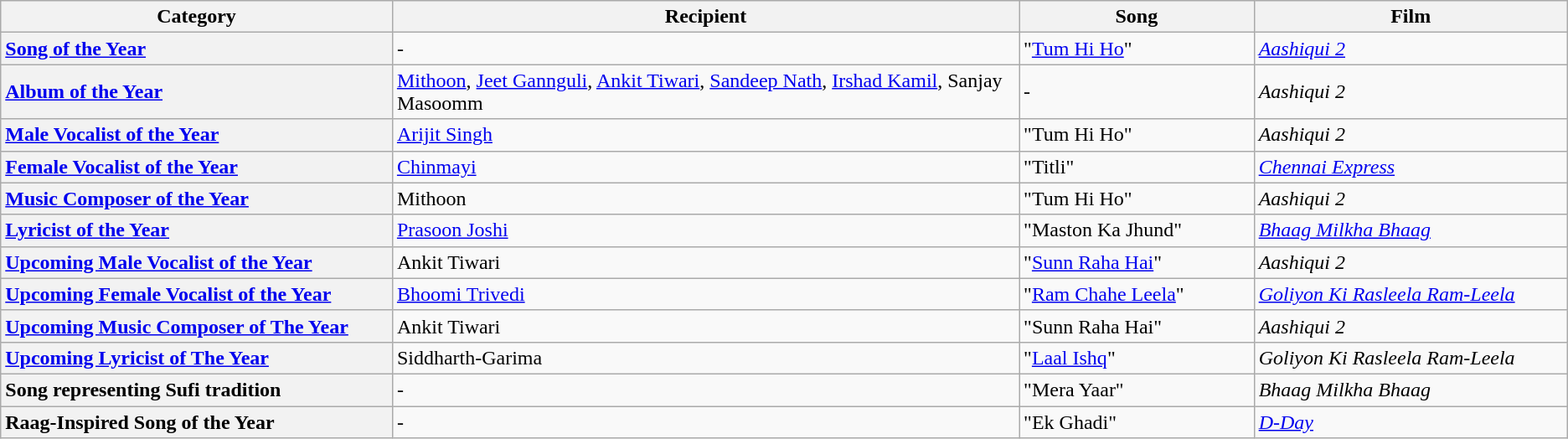<table class="wikitable">
<tr>
<th scope="col" width=25%>Category</th>
<th scope="col" width=40%>Recipient</th>
<th scope="col" width=15%>Song</th>
<th scope="col" width=20%>Film</th>
</tr>
<tr>
<th scope="row" style="text-align: left;"><a href='#'>Song of the Year</a></th>
<td>-</td>
<td>"<a href='#'>Tum Hi Ho</a>"</td>
<td><em><a href='#'>Aashiqui 2</a></em></td>
</tr>
<tr>
<th scope="row" style="text-align: left;"><a href='#'>Album of the Year</a></th>
<td><a href='#'>Mithoon</a>, <a href='#'>Jeet Gannguli</a>, <a href='#'>Ankit Tiwari</a>, <a href='#'>Sandeep Nath</a>, <a href='#'>Irshad Kamil</a>, Sanjay Masoomm</td>
<td>-</td>
<td><em>Aashiqui 2</em></td>
</tr>
<tr>
<th scope="row" style="text-align: left;"><a href='#'>Male Vocalist of the Year</a></th>
<td><a href='#'>Arijit Singh</a></td>
<td>"Tum Hi Ho"</td>
<td><em>Aashiqui 2</em></td>
</tr>
<tr>
<th scope="row" style="text-align: left;"><a href='#'>Female Vocalist of the Year</a></th>
<td><a href='#'>Chinmayi</a></td>
<td>"Titli"</td>
<td><em><a href='#'>Chennai Express</a></em></td>
</tr>
<tr>
<th scope="row" style="text-align: left;"><a href='#'>Music Composer of the Year</a></th>
<td>Mithoon</td>
<td>"Tum Hi Ho"</td>
<td><em>Aashiqui 2</em></td>
</tr>
<tr>
<th scope="row" style="text-align: left;"><a href='#'>Lyricist of the Year</a></th>
<td><a href='#'>Prasoon Joshi</a></td>
<td>"Maston Ka Jhund"</td>
<td><em><a href='#'>Bhaag Milkha Bhaag</a></em></td>
</tr>
<tr>
<th scope="row" style="text-align: left;"><a href='#'>Upcoming Male Vocalist of the Year</a></th>
<td>Ankit Tiwari</td>
<td>"<a href='#'>Sunn Raha Hai</a>"</td>
<td><em>Aashiqui 2</em></td>
</tr>
<tr>
<th scope="row" style="text-align: left;"><a href='#'>Upcoming Female Vocalist of the Year</a></th>
<td><a href='#'>Bhoomi Trivedi</a></td>
<td>"<a href='#'>Ram Chahe Leela</a>"</td>
<td><em><a href='#'>Goliyon Ki Rasleela Ram-Leela</a></em></td>
</tr>
<tr>
<th scope="row" style="text-align: left;"><a href='#'>Upcoming Music Composer of The Year</a></th>
<td>Ankit Tiwari</td>
<td>"Sunn Raha Hai"</td>
<td><em>Aashiqui 2</em></td>
</tr>
<tr>
<th scope="row" style="text-align: left;"><a href='#'>Upcoming Lyricist of The Year</a></th>
<td>Siddharth-Garima</td>
<td>"<a href='#'>Laal Ishq</a>"</td>
<td><em>Goliyon Ki Rasleela Ram-Leela</em></td>
</tr>
<tr>
<th scope="row" style="text-align: left;">Song representing Sufi tradition</th>
<td>-</td>
<td>"Mera Yaar"</td>
<td><em>Bhaag Milkha Bhaag</em></td>
</tr>
<tr>
<th scope="row" style="text-align: left;">Raag-Inspired Song of the Year</th>
<td>-</td>
<td>"Ek Ghadi"</td>
<td><em><a href='#'>D-Day</a></em></td>
</tr>
</table>
